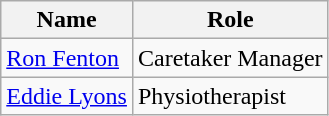<table class="wikitable">
<tr>
<th>Name</th>
<th>Role</th>
</tr>
<tr>
<td> <a href='#'>Ron Fenton</a></td>
<td>Caretaker Manager</td>
</tr>
<tr>
<td> <a href='#'>Eddie Lyons</a></td>
<td>Physiotherapist</td>
</tr>
</table>
